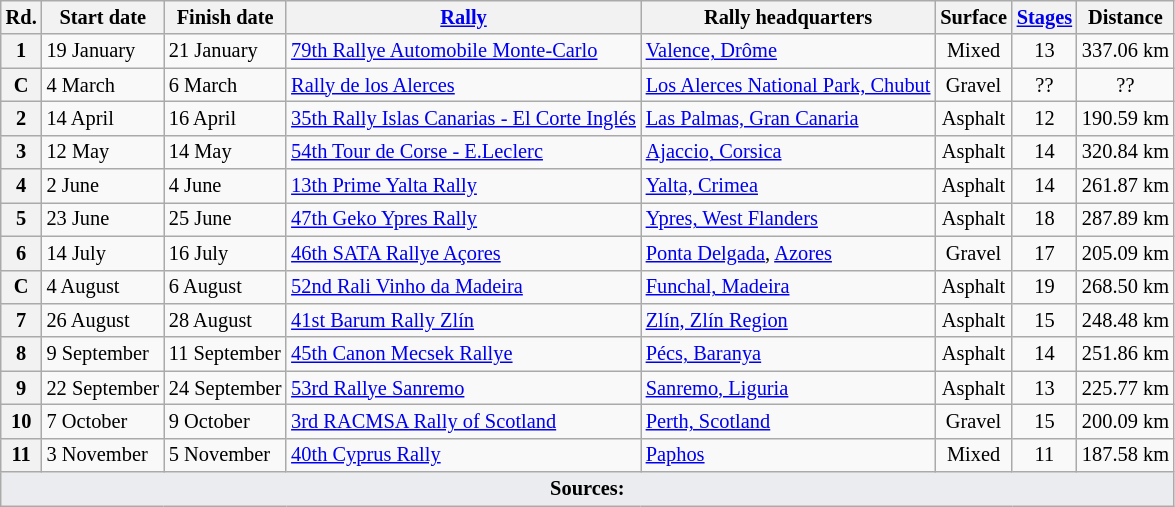<table class="wikitable" style="font-size: 85%;">
<tr>
<th>Rd.</th>
<th>Start date</th>
<th>Finish date</th>
<th><a href='#'>Rally</a></th>
<th>Rally headquarters</th>
<th>Surface</th>
<th><a href='#'>Stages</a></th>
<th>Distance</th>
</tr>
<tr>
<th>1</th>
<td>19 January</td>
<td>21 January</td>
<td> <a href='#'>79th Rallye Automobile Monte-Carlo</a></td>
<td><a href='#'>Valence, Drôme</a></td>
<td align=center>Mixed</td>
<td align=center>13</td>
<td align=center>337.06 km</td>
</tr>
<tr>
<th>C</th>
<td>4 March</td>
<td>6 March</td>
<td> <a href='#'>Rally de los Alerces</a></td>
<td><a href='#'>Los Alerces National Park, Chubut</a></td>
<td align=center>Gravel</td>
<td align=center>??</td>
<td align=center>??</td>
</tr>
<tr>
<th>2</th>
<td>14 April</td>
<td>16 April</td>
<td> <a href='#'>35th Rally Islas Canarias - El Corte Inglés</a></td>
<td><a href='#'>Las Palmas, Gran Canaria</a></td>
<td align=center>Asphalt</td>
<td align=center>12</td>
<td align=center>190.59 km</td>
</tr>
<tr>
<th>3</th>
<td>12 May</td>
<td>14 May</td>
<td> <a href='#'>54th Tour de Corse - E.Leclerc</a></td>
<td><a href='#'>Ajaccio, Corsica</a></td>
<td align="center">Asphalt</td>
<td align="center">14</td>
<td align="center">320.84 km</td>
</tr>
<tr>
<th>4</th>
<td>2 June</td>
<td>4 June</td>
<td> <a href='#'>13th Prime Yalta Rally</a></td>
<td><a href='#'>Yalta, Crimea</a></td>
<td align="center">Asphalt</td>
<td align="center">14</td>
<td align="center">261.87 km</td>
</tr>
<tr>
<th>5</th>
<td>23 June</td>
<td>25 June</td>
<td> <a href='#'>47th Geko Ypres Rally</a></td>
<td><a href='#'>Ypres, West Flanders</a></td>
<td align="center">Asphalt</td>
<td align="center">18</td>
<td align="center">287.89 km</td>
</tr>
<tr>
<th>6</th>
<td>14 July</td>
<td>16 July</td>
<td> <a href='#'>46th SATA Rallye Açores</a></td>
<td><a href='#'>Ponta Delgada</a>, <a href='#'>Azores</a></td>
<td align="center">Gravel</td>
<td align="center">17</td>
<td align="center">205.09 km</td>
</tr>
<tr>
<th>C</th>
<td>4 August</td>
<td>6 August</td>
<td> <a href='#'>52nd Rali Vinho da Madeira</a></td>
<td><a href='#'>Funchal, Madeira</a></td>
<td align="center">Asphalt</td>
<td align="center">19</td>
<td align="center">268.50 km</td>
</tr>
<tr>
<th>7</th>
<td>26 August</td>
<td>28 August</td>
<td> <a href='#'>41st Barum Rally Zlín</a></td>
<td><a href='#'>Zlín, Zlín Region</a></td>
<td align="center">Asphalt</td>
<td align="center">15</td>
<td align="center">248.48 km</td>
</tr>
<tr>
<th>8</th>
<td>9 September</td>
<td>11 September</td>
<td> <a href='#'>45th Canon Mecsek Rallye</a></td>
<td><a href='#'>Pécs, Baranya</a></td>
<td align="center">Asphalt</td>
<td align="center">14</td>
<td align="center">251.86 km</td>
</tr>
<tr>
<th>9</th>
<td>22 September</td>
<td>24 September</td>
<td> <a href='#'>53rd Rallye Sanremo</a></td>
<td><a href='#'>Sanremo, Liguria</a></td>
<td align="center">Asphalt</td>
<td align="center">13</td>
<td align="center">225.77 km</td>
</tr>
<tr>
<th>10</th>
<td>7 October</td>
<td>9 October</td>
<td> <a href='#'>3rd RACMSA Rally of Scotland</a></td>
<td><a href='#'>Perth, Scotland</a></td>
<td align="center">Gravel</td>
<td align="center">15</td>
<td align="center">200.09 km</td>
</tr>
<tr>
<th>11</th>
<td>3 November</td>
<td>5 November</td>
<td> <a href='#'>40th Cyprus Rally</a></td>
<td><a href='#'>Paphos</a></td>
<td align="center">Mixed</td>
<td align="center">11</td>
<td align="center">187.58 km</td>
</tr>
<tr>
<td colspan="8" style="background-color:#EAECF0;text-align:center"><strong>Sources:</strong></td>
</tr>
</table>
